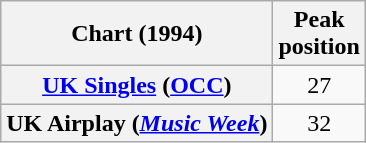<table class="wikitable sortable plainrowheaders" style="text-align:center">
<tr>
<th scope="col">Chart (1994)</th>
<th scope="col">Peak<br>position</th>
</tr>
<tr>
<th scope="row"><a href='#'>UK Singles</a> (<a href='#'>OCC</a>)</th>
<td>27</td>
</tr>
<tr>
<th scope="row">UK Airplay (<em><a href='#'>Music Week</a></em>)</th>
<td>32</td>
</tr>
</table>
